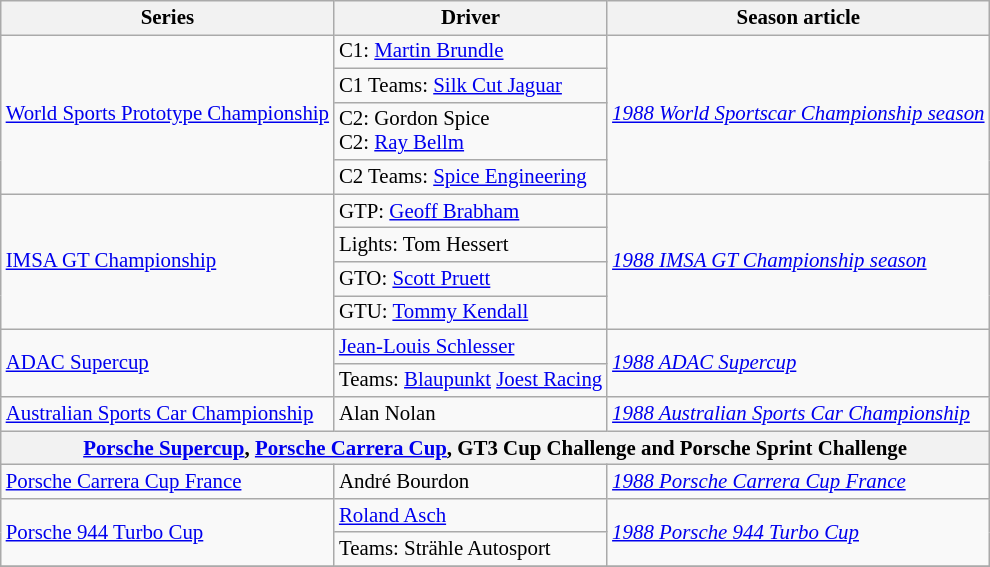<table class="wikitable" style="font-size: 87%;">
<tr>
<th>Series</th>
<th>Driver</th>
<th>Season article</th>
</tr>
<tr>
<td rowspan=4><a href='#'>World Sports Prototype Championship</a></td>
<td>C1:  <a href='#'>Martin Brundle</a></td>
<td rowspan=4><em><a href='#'>1988 World Sportscar Championship season</a></em></td>
</tr>
<tr>
<td>C1 Teams:  <a href='#'>Silk Cut Jaguar</a></td>
</tr>
<tr>
<td>C2:  Gordon Spice<br>C2:  <a href='#'>Ray Bellm</a></td>
</tr>
<tr>
<td>C2 Teams:  <a href='#'>Spice Engineering</a></td>
</tr>
<tr>
<td rowspan=4><a href='#'>IMSA GT Championship</a></td>
<td>GTP:  <a href='#'>Geoff Brabham</a></td>
<td rowspan=4><em><a href='#'>1988 IMSA GT Championship season</a></em></td>
</tr>
<tr>
<td>Lights:  Tom Hessert</td>
</tr>
<tr>
<td>GTO:  <a href='#'>Scott Pruett</a></td>
</tr>
<tr>
<td>GTU:  <a href='#'>Tommy Kendall</a></td>
</tr>
<tr>
<td rowspan=2><a href='#'>ADAC Supercup</a></td>
<td> <a href='#'>Jean-Louis Schlesser</a></td>
<td rowspan=2><em><a href='#'>1988 ADAC Supercup</a></em></td>
</tr>
<tr>
<td>Teams:  <a href='#'>Blaupunkt</a> <a href='#'>Joest Racing</a></td>
</tr>
<tr>
<td><a href='#'>Australian Sports Car Championship</a></td>
<td> Alan Nolan</td>
<td><em><a href='#'>1988 Australian Sports Car Championship</a></em></td>
</tr>
<tr>
<th colspan="3"><a href='#'>Porsche Supercup</a>, <a href='#'>Porsche Carrera Cup</a>, GT3 Cup Challenge and Porsche Sprint Challenge</th>
</tr>
<tr>
<td><a href='#'>Porsche Carrera Cup France</a></td>
<td> André Bourdon</td>
<td><em><a href='#'>1988 Porsche Carrera Cup France</a></em></td>
</tr>
<tr>
<td rowspan=2><a href='#'>Porsche 944 Turbo Cup</a></td>
<td> <a href='#'>Roland Asch</a></td>
<td rowspan=2><em><a href='#'>1988 Porsche 944 Turbo Cup</a></em></td>
</tr>
<tr>
<td>Teams:  Strähle Autosport</td>
</tr>
<tr>
</tr>
</table>
